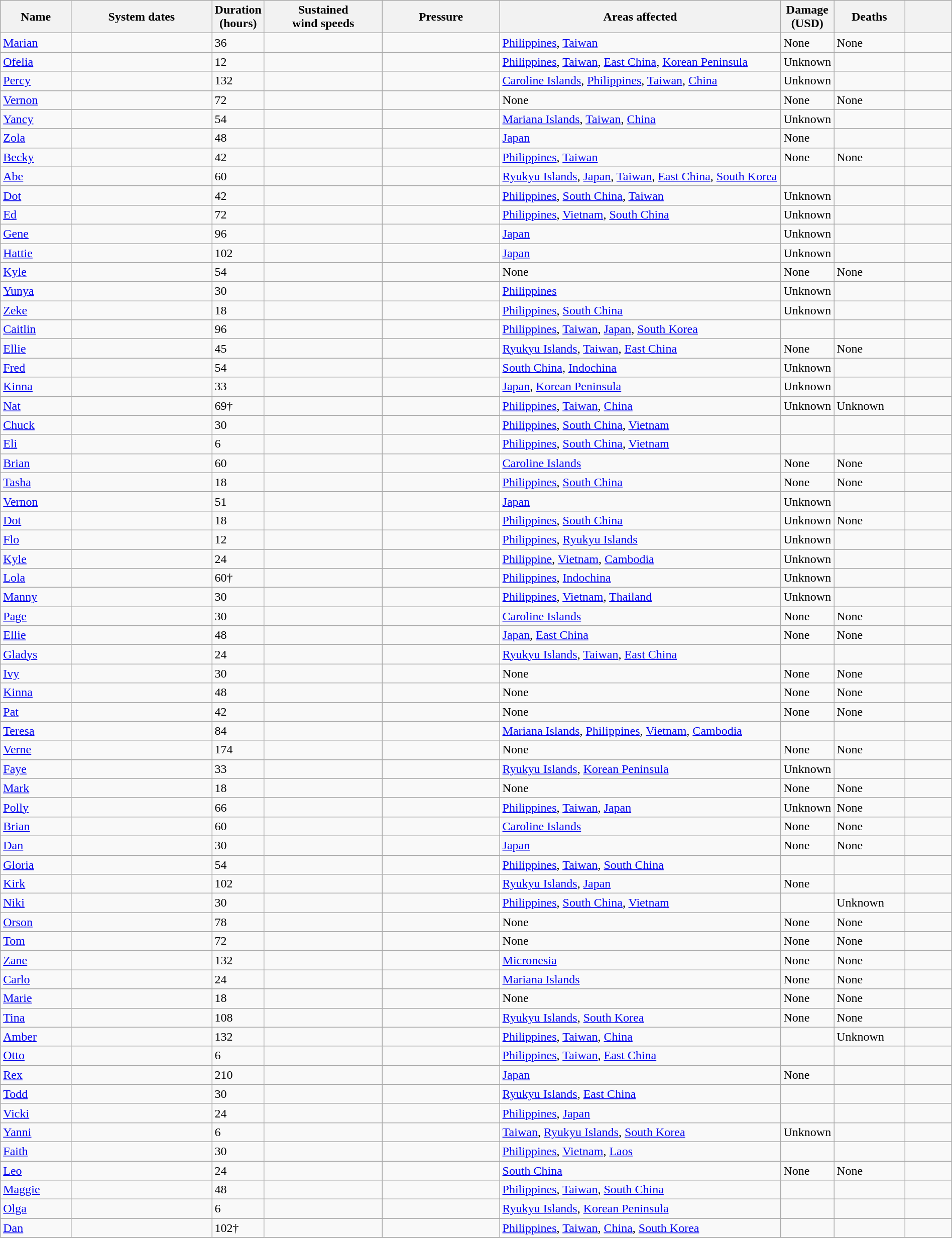<table class="wikitable sortable" width="100%">
<tr>
<th scope="col" width="7.5%">Name</th>
<th scope="col" width="15%">System dates</th>
<th scope="col" width="5%">Duration<br>(hours)</th>
<th scope="col" width="12.5%">Sustained<br>wind speeds</th>
<th scope="col" width="12.5%">Pressure</th>
<th scope="col" width="30%" class="unsortable">Areas affected</th>
<th scope="col" width="5%">Damage<br>(USD)</th>
<th scope="col" width="7.5%">Deaths</th>
<th scope="col" width="5%" class="unsortable"></th>
</tr>
<tr>
<td><a href='#'>Marian</a></td>
<td></td>
<td>36</td>
<td></td>
<td></td>
<td><a href='#'>Philippines</a>, <a href='#'>Taiwan</a></td>
<td>None</td>
<td>None</td>
<td></td>
</tr>
<tr>
<td><a href='#'>Ofelia</a></td>
<td></td>
<td>12</td>
<td></td>
<td></td>
<td><a href='#'>Philippines</a>, <a href='#'>Taiwan</a>, <a href='#'>East China</a>, <a href='#'>Korean Peninsula</a></td>
<td>Unknown</td>
<td></td>
<td></td>
</tr>
<tr>
<td><a href='#'>Percy</a></td>
<td></td>
<td>132</td>
<td></td>
<td></td>
<td><a href='#'>Caroline Islands</a>, <a href='#'>Philippines</a>, <a href='#'>Taiwan</a>, <a href='#'>China</a></td>
<td>Unknown</td>
<td></td>
<td></td>
</tr>
<tr>
<td><a href='#'>Vernon</a></td>
<td></td>
<td>72</td>
<td></td>
<td></td>
<td>None</td>
<td>None</td>
<td>None</td>
<td></td>
</tr>
<tr>
<td><a href='#'>Yancy</a></td>
<td></td>
<td>54</td>
<td></td>
<td></td>
<td><a href='#'>Mariana Islands</a>, <a href='#'>Taiwan</a>, <a href='#'>China</a></td>
<td>Unknown</td>
<td></td>
<td></td>
</tr>
<tr>
<td><a href='#'>Zola</a></td>
<td></td>
<td>48</td>
<td></td>
<td></td>
<td><a href='#'>Japan</a></td>
<td>None</td>
<td></td>
<td></td>
</tr>
<tr>
<td><a href='#'>Becky</a></td>
<td></td>
<td>42</td>
<td></td>
<td></td>
<td><a href='#'>Philippines</a>, <a href='#'>Taiwan</a></td>
<td>None</td>
<td>None</td>
<td></td>
</tr>
<tr>
<td><a href='#'>Abe</a></td>
<td></td>
<td>60</td>
<td></td>
<td></td>
<td><a href='#'>Ryukyu Islands</a>, <a href='#'>Japan</a>, <a href='#'>Taiwan</a>, <a href='#'>East China</a>, <a href='#'>South Korea</a></td>
<td></td>
<td></td>
<td></td>
</tr>
<tr>
<td><a href='#'>Dot</a></td>
<td></td>
<td>42</td>
<td></td>
<td></td>
<td><a href='#'>Philippines</a>, <a href='#'>South China</a>, <a href='#'>Taiwan</a></td>
<td>Unknown</td>
<td></td>
<td></td>
</tr>
<tr>
<td><a href='#'>Ed</a></td>
<td></td>
<td>72</td>
<td></td>
<td></td>
<td><a href='#'>Philippines</a>, <a href='#'>Vietnam</a>, <a href='#'>South China</a></td>
<td>Unknown</td>
<td></td>
<td></td>
</tr>
<tr>
<td><a href='#'>Gene</a></td>
<td></td>
<td>96</td>
<td></td>
<td></td>
<td><a href='#'>Japan</a></td>
<td>Unknown</td>
<td></td>
<td></td>
</tr>
<tr>
<td><a href='#'>Hattie</a></td>
<td></td>
<td>102</td>
<td></td>
<td></td>
<td><a href='#'>Japan</a></td>
<td>Unknown</td>
<td></td>
<td></td>
</tr>
<tr>
<td><a href='#'>Kyle</a></td>
<td></td>
<td>54</td>
<td></td>
<td></td>
<td>None</td>
<td>None</td>
<td>None</td>
<td></td>
</tr>
<tr>
<td><a href='#'>Yunya</a></td>
<td></td>
<td>30</td>
<td></td>
<td></td>
<td><a href='#'>Philippines</a></td>
<td>Unknown</td>
<td></td>
<td></td>
</tr>
<tr>
<td><a href='#'>Zeke</a></td>
<td></td>
<td>18</td>
<td></td>
<td></td>
<td><a href='#'>Philippines</a>, <a href='#'>South China</a></td>
<td>Unknown</td>
<td></td>
<td></td>
</tr>
<tr>
<td><a href='#'>Caitlin</a></td>
<td></td>
<td>96</td>
<td></td>
<td></td>
<td><a href='#'>Philippines</a>, <a href='#'>Taiwan</a>, <a href='#'>Japan</a>, <a href='#'>South Korea</a></td>
<td></td>
<td></td>
<td></td>
</tr>
<tr>
<td><a href='#'>Ellie</a></td>
<td></td>
<td>45</td>
<td></td>
<td></td>
<td><a href='#'>Ryukyu Islands</a>, <a href='#'>Taiwan</a>, <a href='#'>East China</a></td>
<td>None</td>
<td>None</td>
<td></td>
</tr>
<tr>
<td><a href='#'>Fred</a></td>
<td></td>
<td>54</td>
<td></td>
<td></td>
<td><a href='#'>South China</a>, <a href='#'>Indochina</a></td>
<td>Unknown</td>
<td></td>
<td></td>
</tr>
<tr>
<td><a href='#'>Kinna</a></td>
<td></td>
<td>33</td>
<td></td>
<td></td>
<td><a href='#'>Japan</a>, <a href='#'>Korean Peninsula</a></td>
<td>Unknown</td>
<td></td>
<td></td>
</tr>
<tr>
<td><a href='#'>Nat</a></td>
<td></td>
<td>69†</td>
<td></td>
<td></td>
<td><a href='#'>Philippines</a>, <a href='#'>Taiwan</a>, <a href='#'>China</a></td>
<td>Unknown</td>
<td>Unknown</td>
<td></td>
</tr>
<tr>
<td><a href='#'>Chuck</a></td>
<td></td>
<td>30</td>
<td></td>
<td></td>
<td><a href='#'>Philippines</a>, <a href='#'>South China</a>, <a href='#'>Vietnam</a></td>
<td></td>
<td></td>
<td></td>
</tr>
<tr>
<td><a href='#'>Eli</a></td>
<td></td>
<td>6</td>
<td></td>
<td></td>
<td><a href='#'>Philippines</a>, <a href='#'>South China</a>, <a href='#'>Vietnam</a></td>
<td></td>
<td></td>
<td></td>
</tr>
<tr>
<td><a href='#'>Brian</a></td>
<td></td>
<td>60</td>
<td></td>
<td></td>
<td><a href='#'>Caroline Islands</a></td>
<td>None</td>
<td>None</td>
<td></td>
</tr>
<tr>
<td><a href='#'>Tasha</a></td>
<td></td>
<td>18</td>
<td></td>
<td></td>
<td><a href='#'>Philippines</a>, <a href='#'>South China</a></td>
<td>None</td>
<td>None</td>
<td></td>
</tr>
<tr>
<td><a href='#'>Vernon</a></td>
<td></td>
<td>51</td>
<td></td>
<td></td>
<td><a href='#'>Japan</a></td>
<td>Unknown</td>
<td></td>
<td></td>
</tr>
<tr>
<td><a href='#'>Dot</a></td>
<td></td>
<td>18</td>
<td></td>
<td></td>
<td><a href='#'>Philippines</a>, <a href='#'>South China</a></td>
<td>Unknown</td>
<td>None</td>
<td></td>
</tr>
<tr>
<td><a href='#'>Flo</a></td>
<td></td>
<td>12</td>
<td></td>
<td></td>
<td><a href='#'>Philippines</a>, <a href='#'>Ryukyu Islands</a></td>
<td>Unknown</td>
<td></td>
<td></td>
</tr>
<tr>
<td><a href='#'>Kyle</a></td>
<td></td>
<td>24</td>
<td></td>
<td></td>
<td><a href='#'>Philippine</a>, <a href='#'>Vietnam</a>, <a href='#'>Cambodia</a></td>
<td>Unknown</td>
<td></td>
<td></td>
</tr>
<tr>
<td><a href='#'>Lola</a></td>
<td></td>
<td>60†</td>
<td></td>
<td></td>
<td><a href='#'>Philippines</a>, <a href='#'>Indochina</a></td>
<td>Unknown</td>
<td></td>
<td></td>
</tr>
<tr>
<td><a href='#'>Manny</a></td>
<td></td>
<td>30</td>
<td></td>
<td></td>
<td><a href='#'>Philippines</a>, <a href='#'>Vietnam</a>, <a href='#'>Thailand</a></td>
<td>Unknown</td>
<td></td>
<td></td>
</tr>
<tr>
<td><a href='#'>Page</a></td>
<td></td>
<td>30</td>
<td></td>
<td></td>
<td><a href='#'>Caroline Islands</a></td>
<td>None</td>
<td>None</td>
<td></td>
</tr>
<tr>
<td><a href='#'>Ellie</a></td>
<td></td>
<td>48</td>
<td></td>
<td></td>
<td><a href='#'>Japan</a>, <a href='#'>East China</a></td>
<td>None</td>
<td>None</td>
<td></td>
</tr>
<tr>
<td><a href='#'>Gladys</a></td>
<td></td>
<td>24</td>
<td></td>
<td></td>
<td><a href='#'>Ryukyu Islands</a>, <a href='#'>Taiwan</a>, <a href='#'>East China</a></td>
<td></td>
<td></td>
<td></td>
</tr>
<tr>
<td><a href='#'>Ivy</a></td>
<td></td>
<td>30</td>
<td></td>
<td></td>
<td>None</td>
<td>None</td>
<td>None</td>
<td></td>
</tr>
<tr>
<td><a href='#'>Kinna</a></td>
<td></td>
<td>48</td>
<td></td>
<td></td>
<td>None</td>
<td>None</td>
<td>None</td>
<td></td>
</tr>
<tr>
<td><a href='#'>Pat</a></td>
<td></td>
<td>42</td>
<td></td>
<td></td>
<td>None</td>
<td>None</td>
<td>None</td>
<td></td>
</tr>
<tr>
<td><a href='#'>Teresa</a></td>
<td></td>
<td>84</td>
<td></td>
<td></td>
<td><a href='#'>Mariana Islands</a>, <a href='#'>Philippines</a>, <a href='#'>Vietnam</a>, <a href='#'>Cambodia</a></td>
<td></td>
<td></td>
<td></td>
</tr>
<tr>
<td><a href='#'>Verne</a></td>
<td></td>
<td>174</td>
<td></td>
<td></td>
<td>None</td>
<td>None</td>
<td>None</td>
<td></td>
</tr>
<tr>
<td><a href='#'>Faye</a></td>
<td></td>
<td>33</td>
<td></td>
<td></td>
<td><a href='#'>Ryukyu Islands</a>, <a href='#'>Korean Peninsula</a></td>
<td>Unknown</td>
<td></td>
<td></td>
</tr>
<tr>
<td><a href='#'>Mark</a></td>
<td></td>
<td>18</td>
<td></td>
<td></td>
<td>None</td>
<td>None</td>
<td>None</td>
<td></td>
</tr>
<tr>
<td><a href='#'>Polly</a></td>
<td></td>
<td>66</td>
<td></td>
<td></td>
<td><a href='#'>Philippines</a>, <a href='#'>Taiwan</a>, <a href='#'>Japan</a></td>
<td>Unknown</td>
<td>None</td>
<td></td>
</tr>
<tr>
<td><a href='#'>Brian</a></td>
<td></td>
<td>60</td>
<td></td>
<td></td>
<td><a href='#'>Caroline Islands</a></td>
<td>None</td>
<td>None</td>
<td></td>
</tr>
<tr>
<td><a href='#'>Dan</a></td>
<td></td>
<td>30</td>
<td></td>
<td></td>
<td><a href='#'>Japan</a></td>
<td>None</td>
<td>None</td>
<td></td>
</tr>
<tr>
<td><a href='#'>Gloria</a></td>
<td></td>
<td>54</td>
<td></td>
<td></td>
<td><a href='#'>Philippines</a>, <a href='#'>Taiwan</a>, <a href='#'>South China</a></td>
<td></td>
<td></td>
<td></td>
</tr>
<tr>
<td><a href='#'>Kirk</a></td>
<td></td>
<td>102</td>
<td></td>
<td></td>
<td><a href='#'>Ryukyu Islands</a>, <a href='#'>Japan</a></td>
<td>None</td>
<td></td>
<td></td>
</tr>
<tr>
<td><a href='#'>Niki</a></td>
<td></td>
<td>30</td>
<td></td>
<td></td>
<td><a href='#'>Philippines</a>, <a href='#'>South China</a>, <a href='#'>Vietnam</a></td>
<td></td>
<td>Unknown</td>
<td></td>
</tr>
<tr>
<td><a href='#'>Orson</a></td>
<td></td>
<td>78</td>
<td></td>
<td></td>
<td>None</td>
<td>None</td>
<td>None</td>
<td></td>
</tr>
<tr>
<td><a href='#'>Tom</a></td>
<td></td>
<td>72</td>
<td></td>
<td></td>
<td>None</td>
<td>None</td>
<td>None</td>
<td></td>
</tr>
<tr>
<td><a href='#'>Zane</a></td>
<td></td>
<td>132</td>
<td></td>
<td></td>
<td><a href='#'>Micronesia</a></td>
<td>None</td>
<td>None</td>
<td></td>
</tr>
<tr>
<td><a href='#'>Carlo</a></td>
<td></td>
<td>24</td>
<td></td>
<td></td>
<td><a href='#'>Mariana Islands</a></td>
<td>None</td>
<td>None</td>
<td></td>
</tr>
<tr>
<td><a href='#'>Marie</a></td>
<td></td>
<td>18</td>
<td></td>
<td></td>
<td>None</td>
<td>None</td>
<td>None</td>
<td></td>
</tr>
<tr>
<td><a href='#'>Tina</a></td>
<td></td>
<td>108</td>
<td></td>
<td></td>
<td><a href='#'>Ryukyu Islands</a>, <a href='#'>South Korea</a></td>
<td>None</td>
<td>None</td>
<td></td>
</tr>
<tr>
<td><a href='#'>Amber</a></td>
<td></td>
<td>132</td>
<td></td>
<td></td>
<td><a href='#'>Philippines</a>, <a href='#'>Taiwan</a>, <a href='#'>China</a></td>
<td></td>
<td>Unknown</td>
<td></td>
</tr>
<tr>
<td><a href='#'>Otto</a></td>
<td></td>
<td>6</td>
<td></td>
<td></td>
<td><a href='#'>Philippines</a>, <a href='#'>Taiwan</a>, <a href='#'>East China</a></td>
<td></td>
<td></td>
<td></td>
</tr>
<tr>
<td><a href='#'>Rex</a></td>
<td></td>
<td>210</td>
<td></td>
<td></td>
<td><a href='#'>Japan</a></td>
<td>None</td>
<td></td>
<td></td>
</tr>
<tr>
<td><a href='#'>Todd</a></td>
<td></td>
<td>30</td>
<td></td>
<td></td>
<td><a href='#'>Ryukyu Islands</a>, <a href='#'>East China</a></td>
<td></td>
<td></td>
<td></td>
</tr>
<tr>
<td><a href='#'>Vicki</a></td>
<td></td>
<td>24</td>
<td></td>
<td></td>
<td><a href='#'>Philippines</a>, <a href='#'>Japan</a></td>
<td></td>
<td></td>
<td></td>
</tr>
<tr>
<td><a href='#'>Yanni</a></td>
<td></td>
<td>6</td>
<td></td>
<td></td>
<td><a href='#'>Taiwan</a>, <a href='#'>Ryukyu Islands</a>, <a href='#'>South Korea</a></td>
<td>Unknown</td>
<td></td>
<td></td>
</tr>
<tr>
<td><a href='#'>Faith</a></td>
<td></td>
<td>30</td>
<td></td>
<td></td>
<td><a href='#'>Philippines</a>, <a href='#'>Vietnam</a>, <a href='#'>Laos</a></td>
<td></td>
<td></td>
<td></td>
</tr>
<tr>
<td><a href='#'>Leo</a></td>
<td></td>
<td>24</td>
<td></td>
<td></td>
<td><a href='#'>South China</a></td>
<td>None</td>
<td>None</td>
<td></td>
</tr>
<tr>
<td><a href='#'>Maggie</a></td>
<td></td>
<td>48</td>
<td></td>
<td></td>
<td><a href='#'>Philippines</a>, <a href='#'>Taiwan</a>, <a href='#'>South China</a></td>
<td></td>
<td></td>
<td></td>
</tr>
<tr>
<td><a href='#'>Olga</a></td>
<td></td>
<td>6</td>
<td></td>
<td></td>
<td><a href='#'>Ryukyu Islands</a>, <a href='#'>Korean Peninsula</a></td>
<td></td>
<td></td>
<td></td>
</tr>
<tr>
<td><a href='#'>Dan</a></td>
<td></td>
<td>102†</td>
<td></td>
<td></td>
<td><a href='#'>Philippines</a>, <a href='#'>Taiwan</a>, <a href='#'>China</a>, <a href='#'>South Korea</a></td>
<td></td>
<td></td>
<td></td>
</tr>
<tr>
</tr>
</table>
